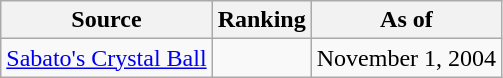<table class="wikitable" style="text-align:center">
<tr>
<th>Source</th>
<th>Ranking</th>
<th>As of</th>
</tr>
<tr>
<td align=left><a href='#'>Sabato's Crystal Ball</a></td>
<td></td>
<td>November 1, 2004</td>
</tr>
</table>
